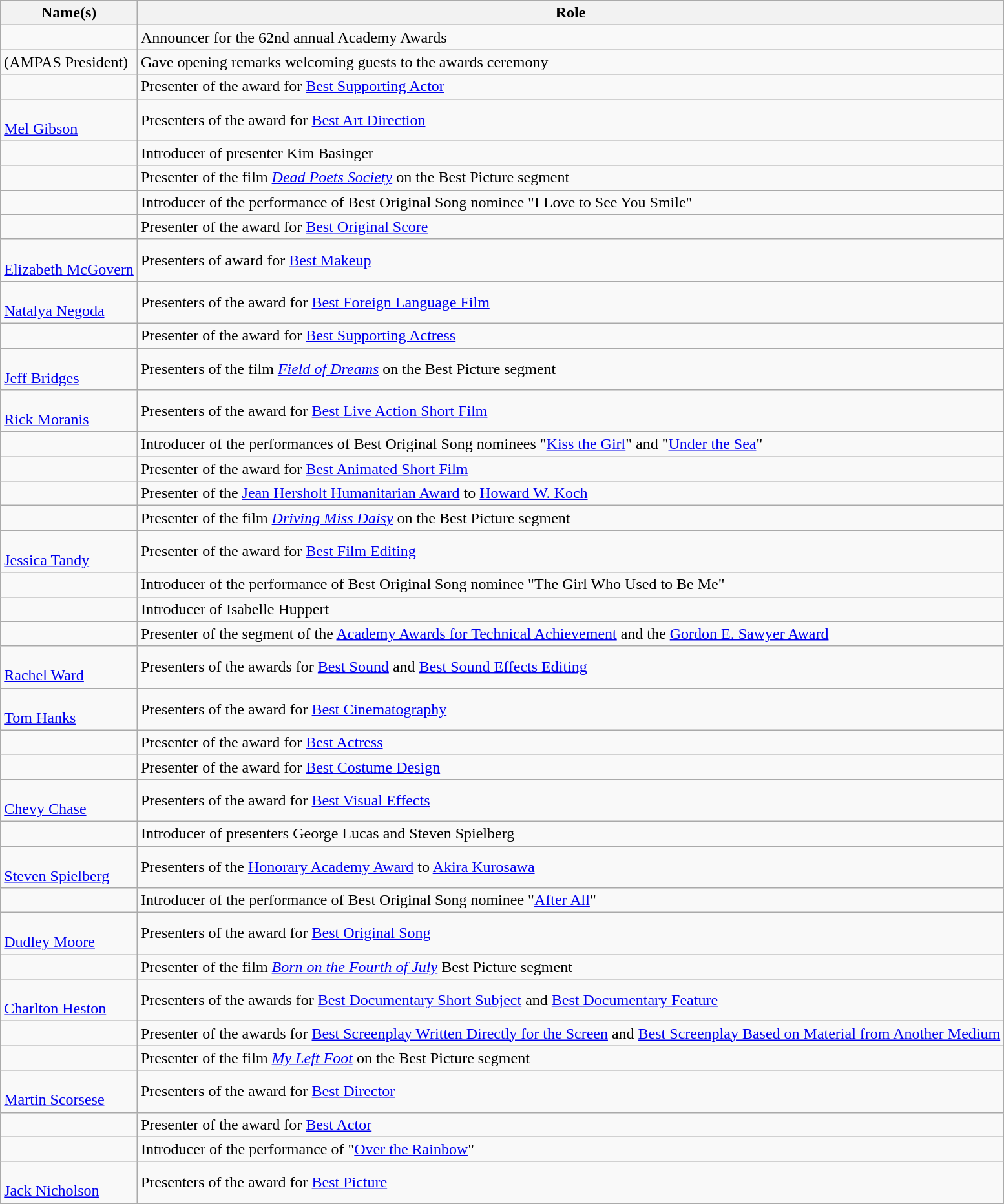<table class="wikitable sortable">
<tr>
<th>Name(s)</th>
<th>Role</th>
</tr>
<tr>
<td></td>
<td>Announcer for the 62nd annual Academy Awards</td>
</tr>
<tr>
<td> (AMPAS President)</td>
<td>Gave opening remarks welcoming guests to the awards ceremony</td>
</tr>
<tr>
<td></td>
<td>Presenter of the award for <a href='#'>Best Supporting Actor</a></td>
</tr>
<tr>
<td><br><a href='#'>Mel Gibson</a></td>
<td>Presenters of the award for <a href='#'>Best Art Direction</a></td>
</tr>
<tr>
<td></td>
<td>Introducer of presenter Kim Basinger</td>
</tr>
<tr>
<td></td>
<td>Presenter of the film <em><a href='#'>Dead Poets Society</a></em> on the Best Picture segment</td>
</tr>
<tr>
<td></td>
<td>Introducer of the performance of Best Original Song nominee "I Love to See You Smile"</td>
</tr>
<tr>
<td></td>
<td>Presenter of the award for <a href='#'>Best Original Score</a></td>
</tr>
<tr>
<td><br><a href='#'>Elizabeth McGovern</a></td>
<td>Presenters of award for <a href='#'>Best Makeup</a></td>
</tr>
<tr>
<td><br><a href='#'>Natalya Negoda</a></td>
<td>Presenters of the award for <a href='#'>Best Foreign Language Film</a></td>
</tr>
<tr>
<td></td>
<td>Presenter of the award for <a href='#'>Best Supporting Actress</a></td>
</tr>
<tr>
<td><br><a href='#'>Jeff Bridges</a></td>
<td>Presenters of the film <em><a href='#'>Field of Dreams</a></em> on the Best Picture segment</td>
</tr>
<tr>
<td><br><a href='#'>Rick Moranis</a></td>
<td>Presenters of the award for <a href='#'>Best Live Action Short Film</a></td>
</tr>
<tr>
<td></td>
<td>Introducer of the performances of Best Original Song nominees "<a href='#'>Kiss the Girl</a>" and "<a href='#'>Under the Sea</a>"</td>
</tr>
<tr>
<td></td>
<td>Presenter of the award for <a href='#'>Best Animated Short Film</a></td>
</tr>
<tr>
<td></td>
<td>Presenter of the <a href='#'>Jean Hersholt Humanitarian Award</a> to <a href='#'>Howard W. Koch</a></td>
</tr>
<tr>
<td></td>
<td>Presenter of the film <em><a href='#'>Driving Miss Daisy</a></em> on the Best Picture segment</td>
</tr>
<tr>
<td><br><a href='#'>Jessica Tandy</a></td>
<td>Presenter of the award for <a href='#'>Best Film Editing</a></td>
</tr>
<tr>
<td></td>
<td>Introducer of the performance of Best Original Song nominee "The Girl Who Used to Be Me"</td>
</tr>
<tr>
<td></td>
<td>Introducer of Isabelle Huppert</td>
</tr>
<tr>
<td></td>
<td>Presenter of the segment of the <a href='#'>Academy Awards for Technical Achievement</a> and the <a href='#'>Gordon E. Sawyer Award</a></td>
</tr>
<tr>
<td><br><a href='#'>Rachel Ward</a></td>
<td>Presenters of the awards for <a href='#'>Best Sound</a> and <a href='#'>Best Sound Effects Editing</a></td>
</tr>
<tr>
<td><br><a href='#'>Tom Hanks</a></td>
<td>Presenters of the award for <a href='#'>Best Cinematography</a></td>
</tr>
<tr>
<td></td>
<td>Presenter of the award for <a href='#'>Best Actress</a></td>
</tr>
<tr>
<td></td>
<td>Presenter of the award for <a href='#'>Best Costume Design</a></td>
</tr>
<tr>
<td><br><a href='#'>Chevy Chase</a></td>
<td>Presenters of the award for <a href='#'>Best Visual Effects</a></td>
</tr>
<tr>
<td></td>
<td>Introducer of presenters George Lucas and Steven Spielberg</td>
</tr>
<tr>
<td><br><a href='#'>Steven Spielberg</a></td>
<td>Presenters of the <a href='#'>Honorary Academy Award</a> to <a href='#'>Akira Kurosawa</a></td>
</tr>
<tr>
<td></td>
<td>Introducer of the performance of Best Original Song nominee "<a href='#'>After All</a>"</td>
</tr>
<tr>
<td><br><a href='#'>Dudley Moore</a></td>
<td>Presenters of the award for <a href='#'>Best Original Song</a></td>
</tr>
<tr>
<td></td>
<td>Presenter of the film <em><a href='#'>Born on the Fourth of July</a></em> Best Picture segment</td>
</tr>
<tr>
<td><br><a href='#'>Charlton Heston</a></td>
<td>Presenters of the awards for <a href='#'>Best Documentary Short Subject</a> and <a href='#'>Best Documentary Feature</a></td>
</tr>
<tr>
<td></td>
<td>Presenter of the awards for <a href='#'>Best Screenplay Written Directly for the Screen</a> and <a href='#'>Best Screenplay Based on Material from Another Medium</a></td>
</tr>
<tr>
<td></td>
<td>Presenter of the film <em><a href='#'>My Left Foot</a></em> on the Best Picture segment</td>
</tr>
<tr>
<td><br><a href='#'>Martin Scorsese</a></td>
<td>Presenters of the award for <a href='#'>Best Director</a></td>
</tr>
<tr>
<td></td>
<td>Presenter of the award for <a href='#'>Best Actor</a></td>
</tr>
<tr>
<td></td>
<td>Introducer of the performance of "<a href='#'>Over the Rainbow</a>"</td>
</tr>
<tr>
<td><br><a href='#'>Jack Nicholson</a></td>
<td>Presenters of the award for <a href='#'>Best Picture</a></td>
</tr>
</table>
